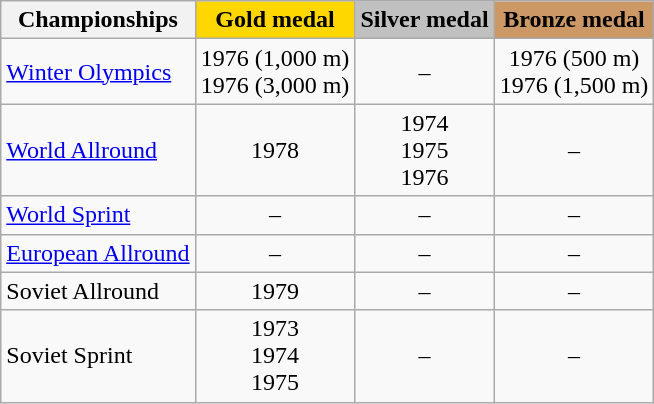<table class="wikitable" style="text-align:center">
<tr>
<th>Championships</th>
<td bgcolor=gold><strong>Gold medal</strong></td>
<td bgcolor=silver><strong>Silver medal</strong></td>
<td bgcolor=cc9966><strong>Bronze medal</strong></td>
</tr>
<tr>
<td align="left"><a href='#'>Winter Olympics</a></td>
<td>1976 (1,000 m) <br> 1976 (3,000 m)</td>
<td>–</td>
<td>1976 (500 m) <br> 1976 (1,500 m)</td>
</tr>
<tr>
<td align="left"><a href='#'>World Allround</a></td>
<td>1978</td>
<td>1974 <br> 1975 <br> 1976</td>
<td>–</td>
</tr>
<tr>
<td align="left"><a href='#'>World Sprint</a></td>
<td>–</td>
<td>–</td>
<td>–</td>
</tr>
<tr>
<td align="left"><a href='#'>European Allround</a></td>
<td>–</td>
<td>–</td>
<td>–</td>
</tr>
<tr>
<td align="left">Soviet Allround</td>
<td>1979</td>
<td>–</td>
<td>–</td>
</tr>
<tr>
<td align="left">Soviet Sprint</td>
<td>1973 <br> 1974 <br> 1975</td>
<td>–</td>
<td>–</td>
</tr>
</table>
